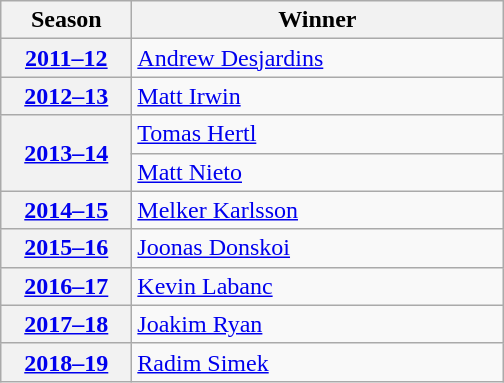<table class="wikitable">
<tr>
<th scope="col" style="width:5em">Season</th>
<th scope="col" style="width:15em">Winner</th>
</tr>
<tr>
<th scope="row"><a href='#'>2011–12</a></th>
<td><a href='#'>Andrew Desjardins</a></td>
</tr>
<tr>
<th scope="row"><a href='#'>2012–13</a></th>
<td><a href='#'>Matt Irwin</a></td>
</tr>
<tr>
<th scope="row" rowspan="2"><a href='#'>2013–14</a></th>
<td><a href='#'>Tomas Hertl</a></td>
</tr>
<tr>
<td><a href='#'>Matt Nieto</a></td>
</tr>
<tr>
<th scope="row"><a href='#'>2014–15</a></th>
<td><a href='#'>Melker Karlsson</a></td>
</tr>
<tr>
<th scope="row"><a href='#'>2015–16</a></th>
<td><a href='#'>Joonas Donskoi</a></td>
</tr>
<tr>
<th scope="row"><a href='#'>2016–17</a></th>
<td><a href='#'>Kevin Labanc</a></td>
</tr>
<tr>
<th scope="row"><a href='#'>2017–18</a></th>
<td><a href='#'>Joakim Ryan</a></td>
</tr>
<tr>
<th scope="row"><a href='#'>2018–19</a></th>
<td><a href='#'>Radim Simek</a></td>
</tr>
</table>
